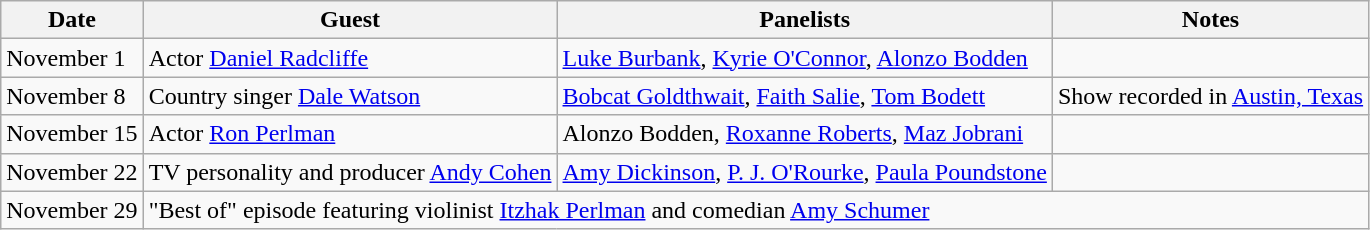<table class="wikitable">
<tr>
<th>Date</th>
<th>Guest</th>
<th>Panelists</th>
<th>Notes</th>
</tr>
<tr>
<td>November 1</td>
<td>Actor <a href='#'>Daniel Radcliffe</a></td>
<td><a href='#'>Luke Burbank</a>, <a href='#'>Kyrie O'Connor</a>, <a href='#'>Alonzo Bodden</a></td>
<td></td>
</tr>
<tr>
<td>November 8</td>
<td>Country singer <a href='#'>Dale Watson</a></td>
<td><a href='#'>Bobcat Goldthwait</a>, <a href='#'>Faith Salie</a>, <a href='#'>Tom Bodett</a></td>
<td>Show recorded in <a href='#'>Austin, Texas</a></td>
</tr>
<tr>
<td>November 15</td>
<td>Actor <a href='#'>Ron Perlman</a></td>
<td>Alonzo Bodden, <a href='#'>Roxanne Roberts</a>, <a href='#'>Maz Jobrani</a></td>
<td></td>
</tr>
<tr>
<td>November 22</td>
<td>TV personality and producer <a href='#'>Andy Cohen</a></td>
<td><a href='#'>Amy Dickinson</a>, <a href='#'>P. J. O'Rourke</a>, <a href='#'>Paula Poundstone</a></td>
<td></td>
</tr>
<tr>
<td>November 29</td>
<td colspan="3">"Best of" episode featuring violinist <a href='#'>Itzhak Perlman</a> and comedian <a href='#'>Amy Schumer</a></td>
</tr>
</table>
